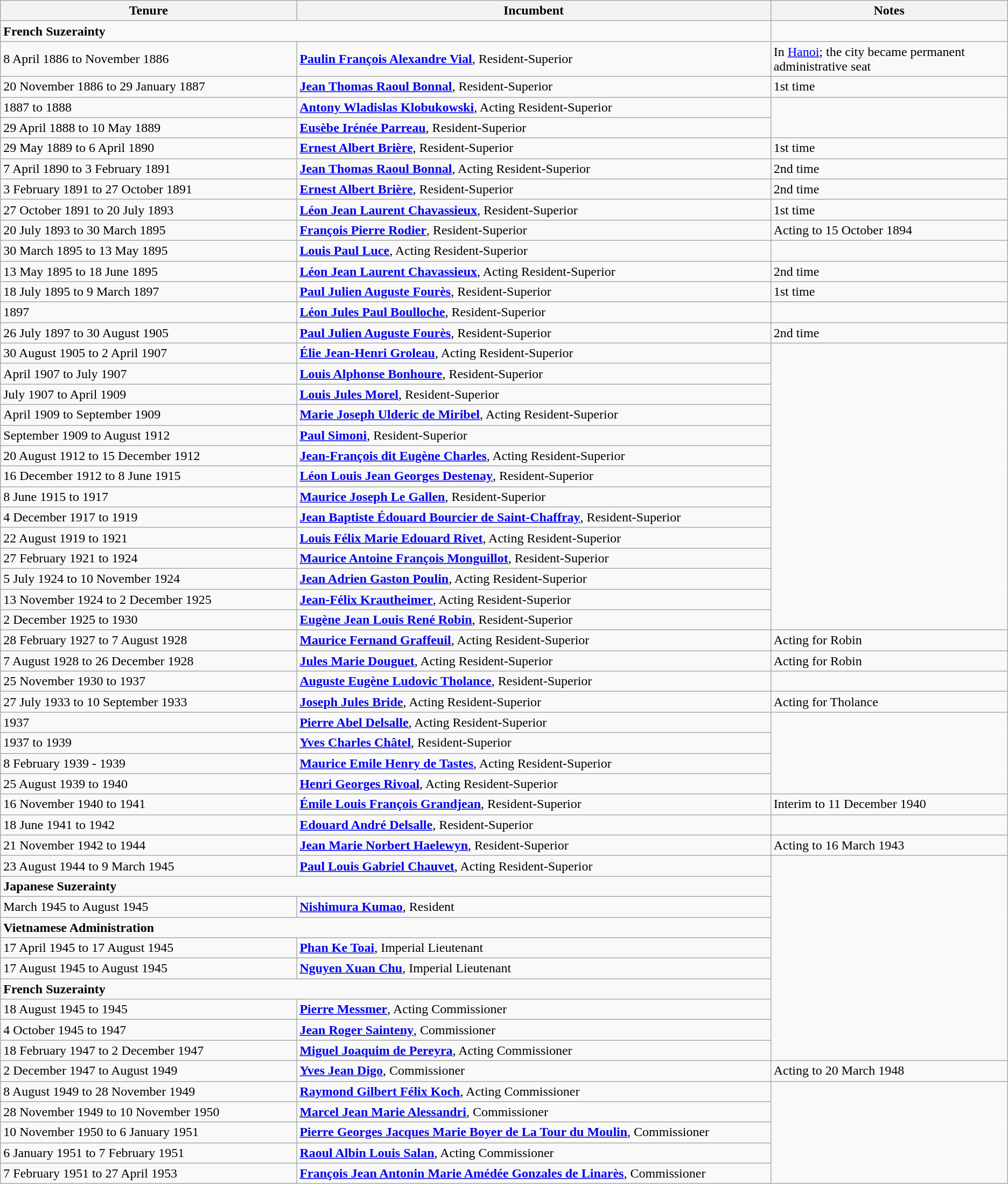<table class="wikitable">
<tr align=left>
<th width=25%>Tenure</th>
<th width=40%>Incumbent</th>
<th width=20%>Notes</th>
</tr>
<tr>
<td colspan="2"><strong>French Suzerainty</strong></td>
</tr>
<tr>
<td>8 April 1886 to November 1886</td>
<td><strong><a href='#'>Paulin François Alexandre Vial</a></strong>, Resident-Superior</td>
<td>In <a href='#'>Hanoi</a>; the city became permanent administrative seat</td>
</tr>
<tr>
<td>20 November 1886 to 29 January 1887</td>
<td><strong><a href='#'>Jean Thomas Raoul Bonnal</a></strong>, Resident-Superior</td>
<td>1st time</td>
</tr>
<tr>
<td>1887 to 1888</td>
<td><strong><a href='#'>Antony Wladislas Klobukowski</a></strong>, Acting Resident-Superior</td>
</tr>
<tr>
<td>29 April 1888 to 10 May 1889</td>
<td><strong><a href='#'>Eusèbe Irénée Parreau</a></strong>, Resident-Superior</td>
</tr>
<tr>
<td>29 May 1889 to 6 April 1890</td>
<td><strong><a href='#'>Ernest Albert Brière</a></strong>, Resident-Superior</td>
<td>1st time</td>
</tr>
<tr>
<td>7 April 1890 to 3 February 1891</td>
<td><strong><a href='#'>Jean Thomas Raoul Bonnal</a></strong>, Acting Resident-Superior</td>
<td>2nd time</td>
</tr>
<tr>
<td>3 February 1891 to 27 October 1891</td>
<td><strong><a href='#'>Ernest Albert Brière</a></strong>, Resident-Superior</td>
<td>2nd time</td>
</tr>
<tr>
<td>27 October 1891 to 20 July 1893</td>
<td><strong><a href='#'>Léon Jean Laurent Chavassieux</a></strong>, Resident-Superior</td>
<td>1st time</td>
</tr>
<tr>
<td>20 July 1893 to 30 March 1895</td>
<td><strong><a href='#'>François Pierre Rodier</a></strong>, Resident-Superior</td>
<td>Acting to 15 October 1894</td>
</tr>
<tr>
<td>30 March 1895 to 13 May 1895</td>
<td><strong><a href='#'>Louis Paul Luce</a></strong>, Acting Resident-Superior</td>
</tr>
<tr>
<td>13 May 1895 to 18 June 1895</td>
<td><strong><a href='#'>Léon Jean Laurent Chavassieux</a></strong>, Acting Resident-Superior</td>
<td>2nd time</td>
</tr>
<tr>
<td>18 July 1895 to 9 March 1897</td>
<td><strong><a href='#'>Paul Julien Auguste Fourès</a></strong>, Resident-Superior</td>
<td>1st time</td>
</tr>
<tr>
<td>1897</td>
<td><strong><a href='#'>Léon Jules Paul Boulloche</a></strong>, Resident-Superior</td>
</tr>
<tr>
<td>26 July 1897 to 30 August 1905</td>
<td><strong><a href='#'>Paul Julien Auguste Fourès</a></strong>, Resident-Superior</td>
<td>2nd time</td>
</tr>
<tr>
<td>30 August 1905 to 2 April 1907</td>
<td><strong><a href='#'>Élie Jean-Henri Groleau</a></strong>, Acting Resident-Superior</td>
</tr>
<tr>
<td>April 1907 to July 1907</td>
<td><strong><a href='#'>Louis Alphonse Bonhoure</a></strong>, Resident-Superior</td>
</tr>
<tr>
<td>July 1907 to April 1909</td>
<td><strong><a href='#'>Louis Jules Morel</a></strong>, Resident-Superior</td>
</tr>
<tr>
<td>April 1909 to September 1909</td>
<td><strong><a href='#'>Marie Joseph Ulderic de Miribel</a></strong>, Acting Resident-Superior</td>
</tr>
<tr>
<td>September 1909 to August 1912</td>
<td><strong><a href='#'>Paul Simoni</a></strong>, Resident-Superior</td>
</tr>
<tr>
<td>20 August 1912 to 15 December 1912</td>
<td><strong><a href='#'>Jean-François dit Eugène Charles</a></strong>, Acting Resident-Superior</td>
</tr>
<tr>
<td>16 December 1912 to 8 June 1915</td>
<td><strong><a href='#'>Léon Louis Jean Georges Destenay</a></strong>, Resident-Superior</td>
</tr>
<tr>
<td>8 June 1915 to 1917</td>
<td><strong><a href='#'>Maurice Joseph Le Gallen</a></strong>, Resident-Superior</td>
</tr>
<tr>
<td>4 December 1917 to 1919</td>
<td><strong><a href='#'>Jean Baptiste Édouard Bourcier de Saint-Chaffray</a></strong>, Resident-Superior</td>
</tr>
<tr>
<td>22 August 1919 to 1921</td>
<td><strong><a href='#'>Louis Félix Marie Edouard Rivet</a></strong>, Acting Resident-Superior</td>
</tr>
<tr>
<td>27 February 1921 to 1924</td>
<td><strong><a href='#'>Maurice Antoine François Monguillot</a></strong>, Resident-Superior</td>
</tr>
<tr>
<td>5 July 1924 to 10 November 1924</td>
<td><strong><a href='#'>Jean Adrien Gaston Poulin</a></strong>, Acting Resident-Superior</td>
</tr>
<tr>
<td>13 November 1924 to 2 December 1925</td>
<td><strong><a href='#'>Jean-Félix Krautheimer</a></strong>, Acting Resident-Superior</td>
</tr>
<tr>
<td>2 December 1925 to 1930</td>
<td><strong><a href='#'>Eugène Jean Louis René Robin</a></strong>, Resident-Superior</td>
</tr>
<tr>
<td>28 February 1927 to 7 August 1928</td>
<td><strong><a href='#'>Maurice Fernand Graffeuil</a></strong>, Acting Resident-Superior</td>
<td>Acting for Robin</td>
</tr>
<tr>
<td>7 August 1928 to 26 December 1928</td>
<td><strong><a href='#'>Jules Marie Douguet</a></strong>, Acting Resident-Superior</td>
<td>Acting for Robin</td>
</tr>
<tr>
<td>25 November 1930 to 1937</td>
<td><strong><a href='#'>Auguste Eugène Ludovic Tholance</a></strong>, Resident-Superior</td>
</tr>
<tr>
<td>27 July 1933 to 10 September 1933</td>
<td><strong><a href='#'>Joseph Jules Bride</a></strong>, Acting Resident-Superior</td>
<td>Acting for Tholance</td>
</tr>
<tr>
<td>1937</td>
<td><strong><a href='#'>Pierre Abel Delsalle</a></strong>, Acting Resident-Superior</td>
</tr>
<tr>
<td>1937 to 1939</td>
<td><strong><a href='#'>Yves Charles Châtel</a></strong>, Resident-Superior</td>
</tr>
<tr>
<td>8 February 1939 - 1939</td>
<td><strong><a href='#'>Maurice Emile Henry de Tastes</a></strong>, Acting Resident-Superior</td>
</tr>
<tr>
<td>25 August 1939 to 1940</td>
<td><strong><a href='#'>Henri Georges Rivoal</a></strong>, Acting Resident-Superior</td>
</tr>
<tr>
<td>16 November 1940 to 1941</td>
<td><strong><a href='#'>Émile Louis François Grandjean</a></strong>, Resident-Superior</td>
<td>Interim to 11 December 1940</td>
</tr>
<tr>
<td>18 June 1941 to 1942</td>
<td><strong><a href='#'>Edouard André Delsalle</a></strong>, Resident-Superior</td>
</tr>
<tr>
<td>21 November 1942 to 1944</td>
<td><strong><a href='#'>Jean Marie Norbert Haelewyn</a></strong>, Resident-Superior</td>
<td>Acting to 16 March 1943</td>
</tr>
<tr>
<td>23 August 1944 to 9 March 1945</td>
<td><strong><a href='#'>Paul Louis Gabriel Chauvet</a></strong>, Acting Resident-Superior</td>
</tr>
<tr>
<td colspan="2"><strong>Japanese Suzerainty</strong></td>
</tr>
<tr>
<td>March 1945 to August 1945</td>
<td><strong><a href='#'>Nishimura Kumao</a></strong>, Resident</td>
</tr>
<tr>
<td colspan="2"><strong>Vietnamese Administration</strong></td>
</tr>
<tr>
<td>17 April 1945 to 17 August 1945</td>
<td><strong><a href='#'>Phan Ke Toai</a></strong>, Imperial Lieutenant</td>
</tr>
<tr>
<td>17 August 1945 to August 1945</td>
<td><strong><a href='#'>Nguyen Xuan Chu</a></strong>, Imperial Lieutenant</td>
</tr>
<tr>
<td colspan="2"><strong>French Suzerainty</strong></td>
</tr>
<tr>
<td>18 August 1945 to 1945</td>
<td><strong><a href='#'>Pierre Messmer</a></strong>, Acting Commissioner</td>
</tr>
<tr>
<td>4 October 1945 to 1947</td>
<td><strong><a href='#'>Jean Roger Sainteny</a></strong>, Commissioner</td>
</tr>
<tr>
<td>18 February 1947 to 2 December 1947</td>
<td><strong><a href='#'>Miguel Joaquim de Pereyra</a></strong>, Acting Commissioner</td>
</tr>
<tr>
<td>2 December 1947 to August 1949</td>
<td><strong><a href='#'>Yves Jean Digo</a></strong>, Commissioner</td>
<td>Acting to 20 March 1948</td>
</tr>
<tr>
<td>8 August 1949 to 28 November 1949</td>
<td><strong><a href='#'>Raymond Gilbert Félix Koch</a></strong>, Acting Commissioner</td>
</tr>
<tr>
<td>28 November 1949 to 10 November 1950</td>
<td><strong><a href='#'>Marcel Jean Marie Alessandri</a></strong>, Commissioner</td>
</tr>
<tr>
<td>10 November 1950 to 6 January 1951</td>
<td><strong><a href='#'>Pierre Georges Jacques Marie Boyer de La Tour du Moulin</a></strong>, Commissioner</td>
</tr>
<tr>
<td>6 January 1951 to 7 February 1951</td>
<td><strong><a href='#'>Raoul Albin Louis Salan</a></strong>, Acting Commissioner</td>
</tr>
<tr>
<td>7 February 1951 to 27 April 1953</td>
<td><strong><a href='#'>François Jean Antonin Marie Amédée Gonzales de Linarès</a></strong>, Commissioner</td>
</tr>
</table>
